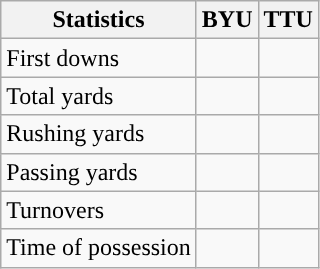<table class="wikitable" style="float:left">
<tr>
<th>Statistics</th>
<th>BYU</th>
<th>TTU</th>
</tr>
<tr>
<td>First downs</td>
<td></td>
<td></td>
</tr>
<tr>
<td>Total yards</td>
<td></td>
<td></td>
</tr>
<tr>
<td>Rushing yards</td>
<td></td>
<td></td>
</tr>
<tr>
<td>Passing yards</td>
<td></td>
<td></td>
</tr>
<tr>
<td>Turnovers</td>
<td></td>
<td></td>
</tr>
<tr>
<td>Time of possession</td>
<td></td>
<td></td>
</tr>
</table>
